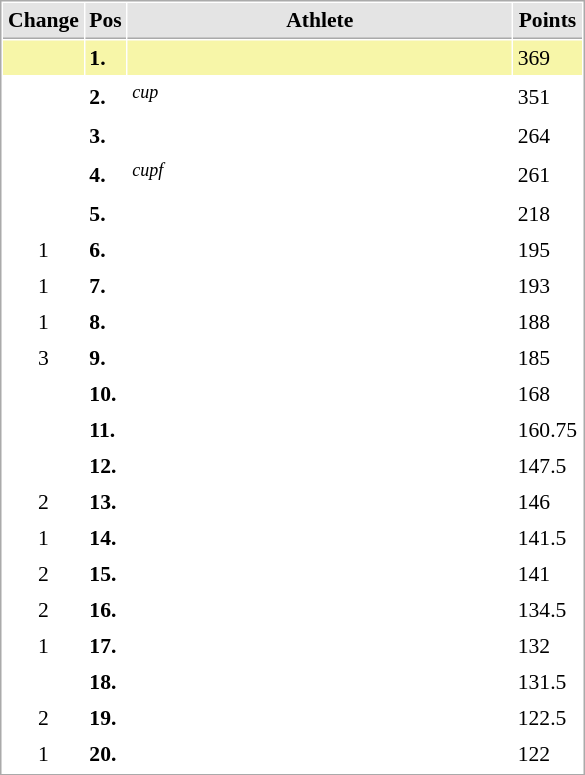<table cellspacing="1" cellpadding="3" style="border:1px solid #aaa; font-size:90%; float: left; margin-left: 1em;">
<tr style="background:#e4e4e4;">
<th style="border-bottom:1px solid #aaa; width:10px;">Change</th>
<th style="border-bottom:1px solid #aaa; width:10px;">Pos</th>
<th style="border-bottom:1px solid #aaa; width:250px;">Athlete</th>
<th style="border-bottom:1px solid #aaa; width:30px;">Points</th>
</tr>
<tr style="background:#f7f6a8">
<td style="text-align:center;"></td>
<td><strong>1.</strong></td>
<td></td>
<td>369</td>
</tr>
<tr>
<td style="text-align:center;"></td>
<td><strong>2.</strong></td>
<td> <em><sup>cup</sup></em></td>
<td>351</td>
</tr>
<tr>
<td style="text-align:center;"></td>
<td><strong>3.</strong></td>
<td></td>
<td>264</td>
</tr>
<tr>
<td style="text-align:center;"></td>
<td><strong>4.</strong></td>
<td> <em><sup>cupf</sup></em></td>
<td>261</td>
</tr>
<tr>
<td style="text-align:center;"></td>
<td><strong>5.</strong></td>
<td></td>
<td>218</td>
</tr>
<tr>
<td style="text-align:center;"> 1</td>
<td><strong>6.</strong></td>
<td></td>
<td>195</td>
</tr>
<tr>
<td style="text-align:center;"> 1</td>
<td><strong>7.</strong></td>
<td></td>
<td>193</td>
</tr>
<tr>
<td style="text-align:center;"> 1</td>
<td><strong>8.</strong></td>
<td></td>
<td>188</td>
</tr>
<tr>
<td style="text-align:center;"> 3</td>
<td><strong>9.</strong></td>
<td></td>
<td>185</td>
</tr>
<tr>
<td style="text-align:center;"></td>
<td><strong>10.</strong></td>
<td></td>
<td>168</td>
</tr>
<tr>
<td style="text-align:center;"></td>
<td><strong>11.</strong></td>
<td></td>
<td>160.75</td>
</tr>
<tr>
<td style="text-align:center;"></td>
<td><strong>12.</strong></td>
<td></td>
<td>147.5</td>
</tr>
<tr>
<td style="text-align:center;"> 2</td>
<td><strong>13.</strong></td>
<td></td>
<td>146</td>
</tr>
<tr>
<td style="text-align:center;"> 1</td>
<td><strong>14.</strong></td>
<td></td>
<td>141.5</td>
</tr>
<tr>
<td style="text-align:center;"> 2</td>
<td><strong>15.</strong></td>
<td></td>
<td>141</td>
</tr>
<tr>
<td style="text-align:center;"> 2</td>
<td><strong>16.</strong></td>
<td></td>
<td>134.5</td>
</tr>
<tr>
<td style="text-align:center;"> 1</td>
<td><strong>17.</strong></td>
<td></td>
<td>132</td>
</tr>
<tr>
<td style="text-align:center;"></td>
<td><strong>18.</strong></td>
<td></td>
<td>131.5</td>
</tr>
<tr>
<td style="text-align:center;"> 2</td>
<td><strong>19.</strong></td>
<td></td>
<td>122.5</td>
</tr>
<tr>
<td style="text-align:center;"> 1</td>
<td><strong>20.</strong></td>
<td></td>
<td>122</td>
</tr>
<tr>
</tr>
</table>
